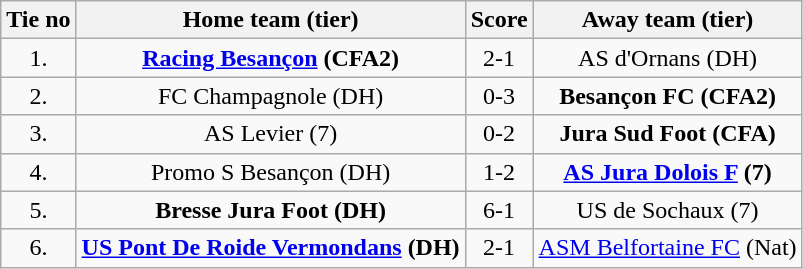<table class="wikitable" style="text-align: center">
<tr>
<th>Tie no</th>
<th>Home team (tier)</th>
<th>Score</th>
<th>Away team (tier)</th>
</tr>
<tr>
<td>1.</td>
<td><strong><a href='#'>Racing Besançon</a> (CFA2)</strong></td>
<td>2-1 </td>
<td>AS d'Ornans (DH)</td>
</tr>
<tr>
<td>2.</td>
<td>FC Champagnole (DH)</td>
<td>0-3</td>
<td><strong>Besançon FC (CFA2)</strong></td>
</tr>
<tr>
<td>3.</td>
<td>AS Levier (7)</td>
<td>0-2</td>
<td><strong>Jura Sud Foot (CFA)</strong></td>
</tr>
<tr>
<td>4.</td>
<td>Promo S Besançon (DH)</td>
<td>1-2</td>
<td><strong><a href='#'>AS Jura Dolois F</a> (7)</strong></td>
</tr>
<tr>
<td>5.</td>
<td><strong>Bresse Jura Foot (DH)</strong></td>
<td>6-1</td>
<td>US de Sochaux (7)</td>
</tr>
<tr>
<td>6.</td>
<td><strong><a href='#'>US Pont De Roide Vermondans</a> (DH)</strong></td>
<td>2-1</td>
<td><a href='#'>ASM Belfortaine FC</a> (Nat)</td>
</tr>
</table>
